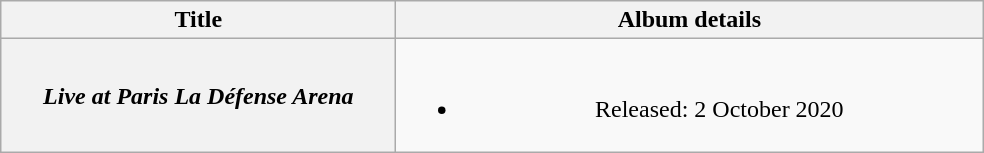<table class="wikitable plainrowheaders" style="text-align:center;" border="1">
<tr>
<th scope="col" style="width:16em;">Title</th>
<th scope="col" style="width:24em;">Album details</th>
</tr>
<tr>
<th scope="row"><em>Live at Paris La Défense Arena</em></th>
<td><br><ul><li>Released: 2 October 2020</li></ul></td>
</tr>
</table>
